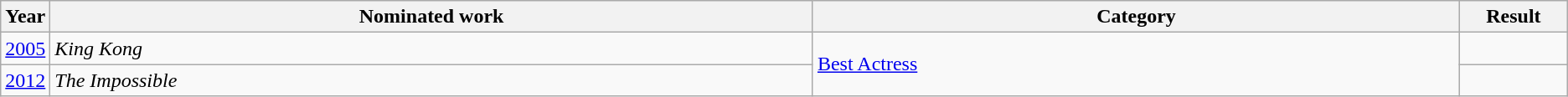<table class=wikitable>
<tr>
<th scope="col" style="width:1em;">Year</th>
<th scope="col" style="width:39em;">Nominated work</th>
<th scope="col" style="width:33em;">Category</th>
<th scope="col" style="width:5em;">Result</th>
</tr>
<tr>
<td><a href='#'>2005</a></td>
<td><em>King Kong</em></td>
<td rowspan="2"><a href='#'>Best Actress</a></td>
<td></td>
</tr>
<tr>
<td><a href='#'>2012</a></td>
<td><em>The Impossible</em></td>
<td></td>
</tr>
</table>
